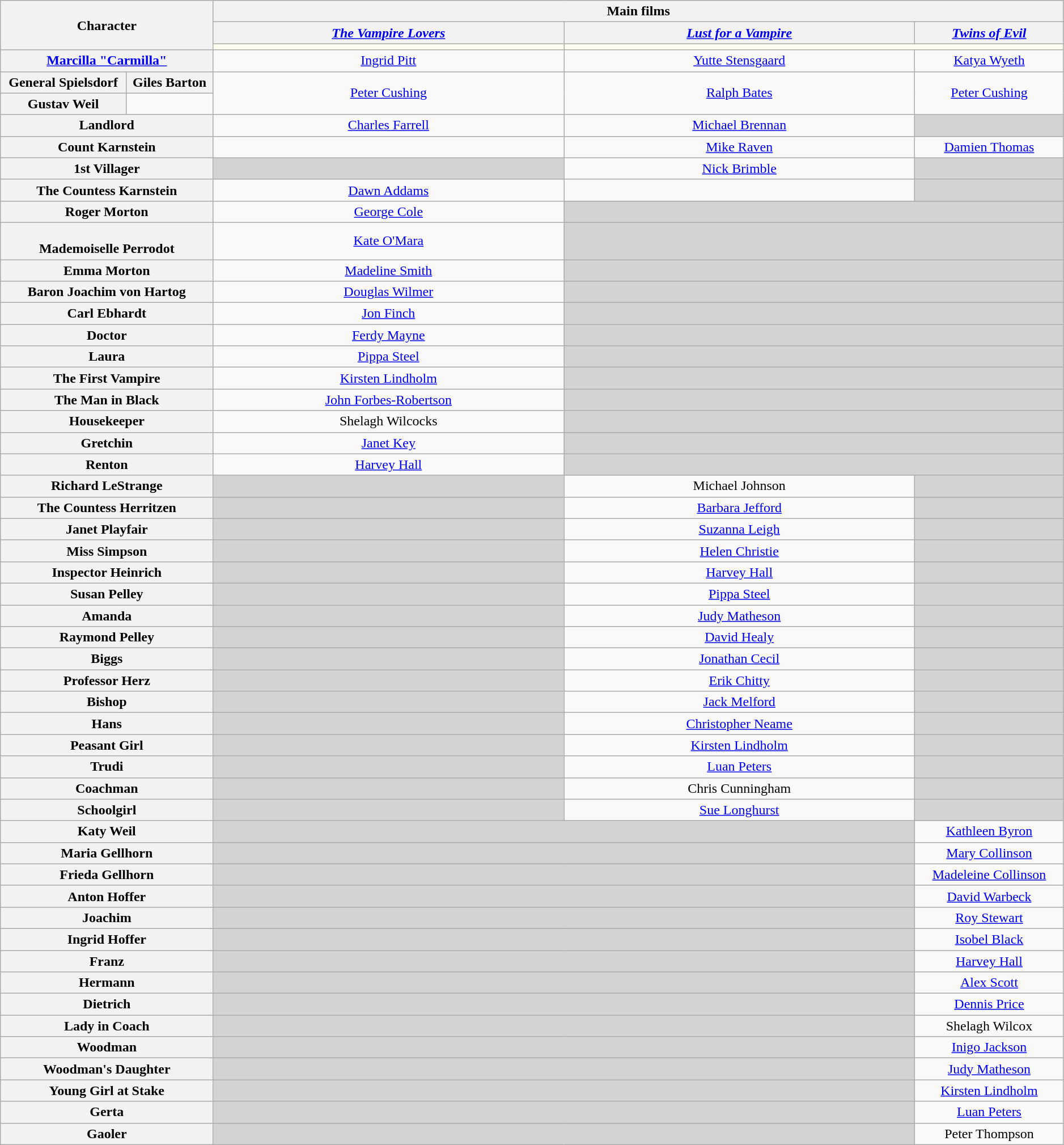<table class="wikitable" style="text-align:center; width:99%;">
<tr>
<th rowspan="3" colspan="2" style="width:20%;">Character</th>
<th colspan="3" style="text-align:center;">Main films</th>
</tr>
<tr>
<th style="text-align:center; width:33%;"><em><a href='#'>The Vampire Lovers</a></em></th>
<th style="text-align:center; width:33%;"><em><a href='#'>Lust for a Vampire</a></em></th>
<th style="text-align:center; width:33%;"><em><a href='#'>Twins of Evil</a></em></th>
</tr>
<tr>
<th style="background:ivory;"><span></span></th>
<th colspan="2" style="background:ivory;"><span></span></th>
</tr>
<tr>
<th colspan="2"><a href='#'>Marcilla "Carmilla"<br></a></th>
<td><a href='#'>Ingrid Pitt</a></td>
<td><a href='#'>Yutte Stensgaard</a></td>
<td><a href='#'>Katya Wyeth</a></td>
</tr>
<tr>
<th>General Spielsdorf</th>
<th>Giles Barton</th>
<td rowspan="2"><a href='#'>Peter Cushing</a></td>
<td rowspan="2"><a href='#'>Ralph Bates</a></td>
<td rowspan="2"><a href='#'>Peter Cushing</a></td>
</tr>
<tr>
<th>Gustav Weil</th>
</tr>
<tr>
<th colspan="2">Landlord</th>
<td><a href='#'>Charles Farrell</a></td>
<td><a href='#'>Michael Brennan</a></td>
<td colspan="1" style="background:lightgrey;"></td>
</tr>
<tr>
<th colspan="2">Count Karnstein<br></th>
<td></td>
<td><a href='#'>Mike Raven</a></td>
<td><a href='#'>Damien Thomas</a></td>
</tr>
<tr>
<th colspan="2">1st Villager</th>
<td style="background:lightgrey;"></td>
<td><a href='#'>Nick Brimble</a></td>
<td style="background:lightgrey;"></td>
</tr>
<tr>
<th colspan="2">The Countess Karnstein</th>
<td><a href='#'>Dawn Addams</a></td>
<td></td>
<td colspan="1" style="background:lightgrey;"></td>
</tr>
<tr>
<th colspan="2">Roger Morton</th>
<td><a href='#'>George Cole</a></td>
<td colspan="2" style="background:lightgrey;"></td>
</tr>
<tr>
<th colspan="2"><br>Mademoiselle Perrodot</th>
<td><a href='#'>Kate O'Mara</a></td>
<td colspan="2" style="background:lightgrey;"></td>
</tr>
<tr>
<th colspan="2">Emma Morton</th>
<td><a href='#'>Madeline Smith</a></td>
<td colspan="2" style="background:lightgrey;"></td>
</tr>
<tr>
<th colspan="2">Baron Joachim von Hartog</th>
<td><a href='#'>Douglas Wilmer</a></td>
<td colspan="2" style="background:lightgrey;"></td>
</tr>
<tr>
<th colspan="2">Carl Ebhardt</th>
<td><a href='#'>Jon Finch</a></td>
<td colspan="2" style="background:lightgrey;"></td>
</tr>
<tr>
<th colspan="2">Doctor</th>
<td><a href='#'>Ferdy Mayne</a></td>
<td colspan="2" style="background:lightgrey;"></td>
</tr>
<tr>
<th colspan="2">Laura</th>
<td><a href='#'>Pippa Steel</a></td>
<td colspan="2" style="background:lightgrey;"></td>
</tr>
<tr>
<th colspan="2">The First Vampire</th>
<td><a href='#'>Kirsten Lindholm</a></td>
<td colspan="2" style="background:lightgrey;"></td>
</tr>
<tr>
<th colspan="2">The Man in Black</th>
<td><a href='#'>John Forbes-Robertson</a></td>
<td colspan="2" style="background:lightgrey;"></td>
</tr>
<tr>
<th colspan="2">Housekeeper</th>
<td>Shelagh Wilcocks</td>
<td colspan="2" style="background:lightgrey;"></td>
</tr>
<tr>
<th colspan="2">Gretchin</th>
<td><a href='#'>Janet Key</a></td>
<td colspan="2" style="background:lightgrey;"></td>
</tr>
<tr>
<th colspan="2">Renton</th>
<td><a href='#'>Harvey Hall</a></td>
<td colspan="2" style="background:lightgrey;"></td>
</tr>
<tr>
<th colspan="2">Richard LeStrange</th>
<td style="background:lightgrey;"></td>
<td>Michael Johnson</td>
<td colspan="1" style="background:lightgrey;"></td>
</tr>
<tr>
<th colspan="2">The Countess Herritzen</th>
<td style="background:lightgrey;"></td>
<td><a href='#'>Barbara Jefford</a></td>
<td colspan="1" style="background:lightgrey;"></td>
</tr>
<tr>
<th colspan="2">Janet Playfair</th>
<td style="background:lightgrey;"></td>
<td><a href='#'>Suzanna Leigh</a></td>
<td colspan="1" style="background:lightgrey;"></td>
</tr>
<tr>
<th colspan="2">Miss Simpson</th>
<td style="background:lightgrey;"></td>
<td><a href='#'>Helen Christie</a></td>
<td colspan="1" style="background:lightgrey;"></td>
</tr>
<tr>
<th colspan="2">Inspector Heinrich</th>
<td style="background:lightgrey;"></td>
<td><a href='#'>Harvey Hall</a></td>
<td colspan="1" style="background:lightgrey;"></td>
</tr>
<tr>
<th colspan="2">Susan Pelley</th>
<td style="background:lightgrey;"></td>
<td><a href='#'>Pippa Steel</a></td>
<td colspan="1" style="background:lightgrey;"></td>
</tr>
<tr>
<th colspan="2">Amanda</th>
<td style="background:lightgrey;"></td>
<td><a href='#'>Judy Matheson</a></td>
<td colspan="1" style="background:lightgrey;"></td>
</tr>
<tr>
<th colspan="2">Raymond Pelley</th>
<td style="background:lightgrey;"></td>
<td><a href='#'>David Healy</a></td>
<td colspan="1" style="background:lightgrey;"></td>
</tr>
<tr>
<th colspan="2">Biggs</th>
<td style="background:lightgrey;"></td>
<td><a href='#'>Jonathan Cecil</a></td>
<td colspan="1" style="background:lightgrey;"></td>
</tr>
<tr>
<th colspan="2">Professor Herz</th>
<td style="background:lightgrey;"></td>
<td><a href='#'>Erik Chitty</a></td>
<td colspan="1" style="background:lightgrey;"></td>
</tr>
<tr>
<th colspan="2">Bishop</th>
<td style="background:lightgrey;"></td>
<td><a href='#'>Jack Melford</a></td>
<td colspan="1" style="background:lightgrey;"></td>
</tr>
<tr>
<th colspan="2">Hans</th>
<td style="background:lightgrey;"></td>
<td><a href='#'>Christopher Neame</a></td>
<td colspan="1" style="background:lightgrey;"></td>
</tr>
<tr>
<th colspan="2">Peasant Girl</th>
<td style="background:lightgrey;"></td>
<td><a href='#'>Kirsten Lindholm</a></td>
<td colspan="1" style="background:lightgrey;"></td>
</tr>
<tr>
<th colspan="2">Trudi</th>
<td style="background:lightgrey;"></td>
<td><a href='#'>Luan Peters</a></td>
<td colspan="1" style="background:lightgrey;"></td>
</tr>
<tr>
<th colspan="2">Coachman</th>
<td style="background:lightgrey;"></td>
<td>Chris Cunningham</td>
<td colspan="1" style="background:lightgrey;"></td>
</tr>
<tr>
<th colspan="2">Schoolgirl</th>
<td style="background:lightgrey;"></td>
<td><a href='#'>Sue Longhurst</a></td>
<td colspan="1" style="background:lightgrey;"></td>
</tr>
<tr>
<th colspan="2">Katy Weil</th>
<td colspan="2" style="background:lightgrey;"></td>
<td><a href='#'>Kathleen Byron</a></td>
</tr>
<tr>
<th colspan="2">Maria Gellhorn</th>
<td colspan="2" style="background:lightgrey;"></td>
<td><a href='#'>Mary Collinson</a></td>
</tr>
<tr>
<th colspan="2">Frieda Gellhorn</th>
<td colspan="2" style="background:lightgrey;"></td>
<td><a href='#'>Madeleine Collinson</a></td>
</tr>
<tr>
<th colspan="2">Anton Hoffer</th>
<td colspan="2" style="background:lightgrey;"></td>
<td><a href='#'>David Warbeck</a></td>
</tr>
<tr>
<th colspan="2">Joachim</th>
<td colspan="2" style="background:lightgrey;"></td>
<td><a href='#'>Roy Stewart</a></td>
</tr>
<tr>
<th colspan="2">Ingrid Hoffer</th>
<td colspan="2" style="background:lightgrey;"></td>
<td><a href='#'>Isobel Black</a></td>
</tr>
<tr>
<th colspan="2">Franz</th>
<td colspan="2" style="background:lightgrey;"></td>
<td><a href='#'>Harvey Hall</a></td>
</tr>
<tr>
<th colspan="2">Hermann</th>
<td colspan="2" style="background:lightgrey;"></td>
<td><a href='#'>Alex Scott</a></td>
</tr>
<tr>
<th colspan="2">Dietrich</th>
<td colspan="2" style="background:lightgrey;"></td>
<td><a href='#'>Dennis Price</a></td>
</tr>
<tr>
<th colspan="2">Lady in Coach</th>
<td colspan="2" style="background:lightgrey;"></td>
<td>Shelagh Wilcox</td>
</tr>
<tr>
<th colspan="2">Woodman</th>
<td colspan="2" style="background:lightgrey;"></td>
<td><a href='#'>Inigo Jackson</a></td>
</tr>
<tr>
<th colspan="2">Woodman's Daughter</th>
<td colspan="2" style="background:lightgrey;"></td>
<td><a href='#'>Judy Matheson</a></td>
</tr>
<tr>
<th colspan="2">Young Girl at Stake</th>
<td colspan="2" style="background:lightgrey;"></td>
<td><a href='#'>Kirsten Lindholm</a></td>
</tr>
<tr>
<th colspan="2">Gerta</th>
<td colspan="2" style="background:lightgrey;"></td>
<td><a href='#'>Luan Peters</a></td>
</tr>
<tr>
<th colspan="2">Gaoler</th>
<td colspan="2" style="background:lightgrey;"></td>
<td>Peter Thompson</td>
</tr>
</table>
